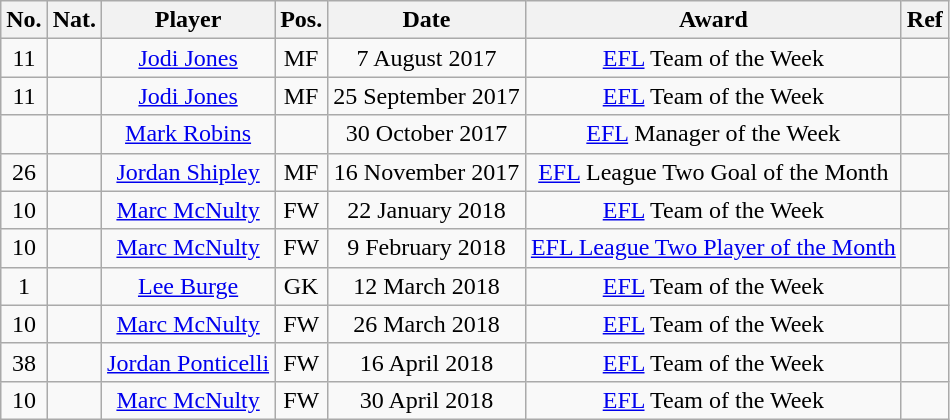<table class="wikitable sortable alternance" style="text-align:center">
<tr>
<th>No.</th>
<th>Nat.</th>
<th>Player</th>
<th>Pos.</th>
<th>Date</th>
<th>Award</th>
<th>Ref</th>
</tr>
<tr>
<td>11</td>
<td></td>
<td><a href='#'>Jodi Jones</a></td>
<td>MF</td>
<td>7 August 2017</td>
<td><a href='#'>EFL</a> Team of the Week</td>
<td></td>
</tr>
<tr>
<td>11</td>
<td></td>
<td><a href='#'>Jodi Jones</a></td>
<td>MF</td>
<td>25 September 2017</td>
<td><a href='#'>EFL</a> Team of the Week</td>
<td></td>
</tr>
<tr>
<td></td>
<td></td>
<td><a href='#'>Mark Robins</a></td>
<td></td>
<td>30 October 2017</td>
<td><a href='#'>EFL</a> Manager of the Week</td>
<td></td>
</tr>
<tr>
<td>26</td>
<td></td>
<td><a href='#'>Jordan Shipley</a></td>
<td>MF</td>
<td>16 November 2017</td>
<td><a href='#'>EFL</a> League Two Goal of the Month</td>
<td></td>
</tr>
<tr>
<td>10</td>
<td></td>
<td><a href='#'>Marc McNulty</a></td>
<td>FW</td>
<td>22 January 2018</td>
<td><a href='#'>EFL</a> Team of the Week</td>
<td></td>
</tr>
<tr>
<td>10</td>
<td></td>
<td><a href='#'>Marc McNulty</a></td>
<td>FW</td>
<td>9 February 2018</td>
<td><a href='#'>EFL League Two Player of the Month</a></td>
<td></td>
</tr>
<tr>
<td>1</td>
<td></td>
<td><a href='#'>Lee Burge</a></td>
<td>GK</td>
<td>12 March 2018</td>
<td><a href='#'>EFL</a> Team of the Week</td>
<td></td>
</tr>
<tr>
<td>10</td>
<td></td>
<td><a href='#'>Marc McNulty</a></td>
<td>FW</td>
<td>26 March 2018</td>
<td><a href='#'>EFL</a> Team of the Week</td>
<td></td>
</tr>
<tr>
<td>38</td>
<td></td>
<td><a href='#'>Jordan Ponticelli</a></td>
<td>FW</td>
<td>16 April 2018</td>
<td><a href='#'>EFL</a> Team of the Week</td>
<td></td>
</tr>
<tr>
<td>10</td>
<td></td>
<td><a href='#'>Marc McNulty</a></td>
<td>FW</td>
<td>30 April 2018</td>
<td><a href='#'>EFL</a> Team of the Week</td>
<td></td>
</tr>
</table>
